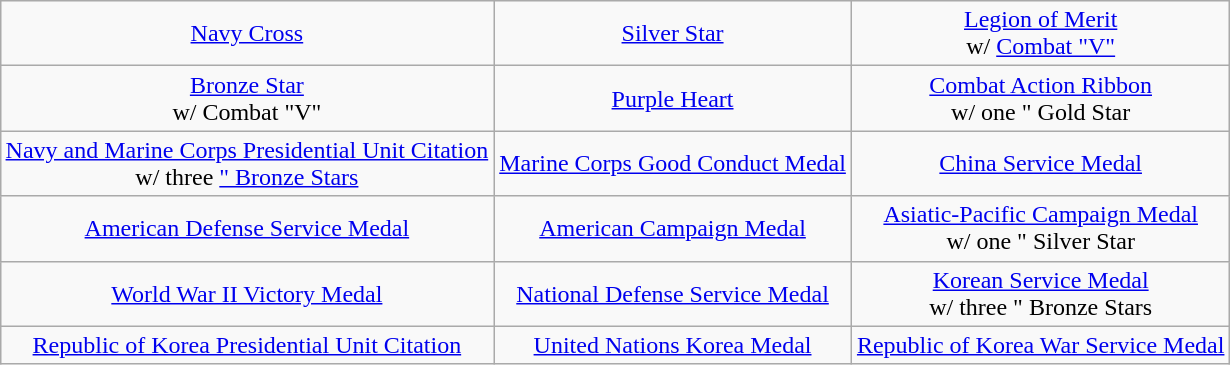<table class="wikitable" style="margin:1em auto; text-align:center;">
<tr>
<td><a href='#'>Navy Cross</a></td>
<td><a href='#'>Silver Star</a></td>
<td><a href='#'>Legion of Merit</a><br>w/ <a href='#'>Combat "V"</a></td>
</tr>
<tr>
<td><a href='#'>Bronze Star</a><br>w/ Combat "V"</td>
<td><a href='#'>Purple Heart</a></td>
<td><a href='#'>Combat Action Ribbon</a><br>w/ one " Gold Star</td>
</tr>
<tr>
<td><a href='#'>Navy and Marine Corps Presidential Unit Citation</a><br> w/ three <a href='#'>" Bronze Stars</a></td>
<td><a href='#'>Marine Corps Good Conduct Medal</a></td>
<td><a href='#'>China Service Medal</a></td>
</tr>
<tr>
<td><a href='#'>American Defense Service Medal</a></td>
<td><a href='#'>American Campaign Medal</a></td>
<td><a href='#'>Asiatic-Pacific Campaign Medal</a><br>w/ one " Silver Star</td>
</tr>
<tr>
<td><a href='#'>World War II Victory Medal</a></td>
<td><a href='#'>National Defense Service Medal</a></td>
<td><a href='#'>Korean Service Medal</a><br>w/ three " Bronze Stars</td>
</tr>
<tr>
<td><a href='#'>Republic of Korea Presidential Unit Citation</a></td>
<td><a href='#'>United Nations Korea Medal</a></td>
<td><a href='#'>Republic of Korea War Service Medal</a></td>
</tr>
</table>
